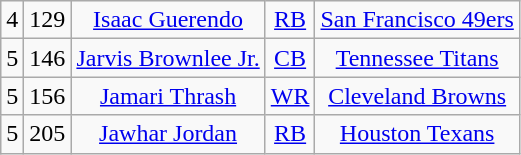<table class="wikitable" style="text-align:center">
<tr>
<td>4</td>
<td>129</td>
<td><a href='#'>Isaac Guerendo</a></td>
<td><a href='#'>RB</a></td>
<td><a href='#'>San Francisco 49ers</a></td>
</tr>
<tr>
<td>5</td>
<td>146</td>
<td><a href='#'>Jarvis Brownlee Jr.</a></td>
<td><a href='#'>CB</a></td>
<td><a href='#'>Tennessee Titans</a></td>
</tr>
<tr>
<td>5</td>
<td>156</td>
<td><a href='#'>Jamari Thrash</a></td>
<td><a href='#'>WR</a></td>
<td><a href='#'>Cleveland Browns</a></td>
</tr>
<tr>
<td>5</td>
<td>205</td>
<td><a href='#'>Jawhar Jordan</a></td>
<td><a href='#'>RB</a></td>
<td><a href='#'>Houston Texans</a></td>
</tr>
</table>
